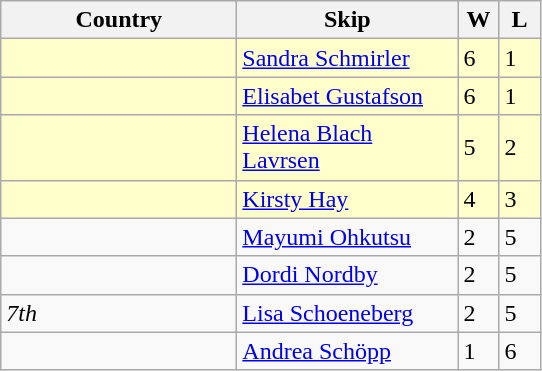<table class="wikitable">
<tr>
<th bgcolor="#efefef" width="150">Country</th>
<th bgcolor="#efefef" width="140">Skip</th>
<th bgcolor="#efefef" width="20">W</th>
<th bgcolor="#efefef" width="20">L</th>
</tr>
<tr bgcolor="#ffffcc">
<td></td>
<td><a href='#'>Sandra Schmirler</a></td>
<td>6</td>
<td>1</td>
</tr>
<tr bgcolor="#ffffcc">
<td></td>
<td><a href='#'>Elisabet Gustafson</a></td>
<td>6</td>
<td>1</td>
</tr>
<tr bgcolor="#ffffcc">
<td></td>
<td><a href='#'>Helena Blach Lavrsen</a></td>
<td>5</td>
<td>2</td>
</tr>
<tr bgcolor="#ffffcc">
<td></td>
<td><a href='#'>Kirsty Hay</a></td>
<td>4</td>
<td>3</td>
</tr>
<tr>
<td></td>
<td><a href='#'>Mayumi Ohkutsu</a></td>
<td>2</td>
<td>5</td>
</tr>
<tr>
<td></td>
<td><a href='#'>Dordi Nordby</a></td>
<td>2</td>
<td>5</td>
</tr>
<tr>
<td> <em>7th</em></td>
<td><a href='#'>Lisa Schoeneberg</a></td>
<td>2</td>
<td>5</td>
</tr>
<tr>
<td></td>
<td><a href='#'>Andrea Schöpp</a></td>
<td>1</td>
<td>6</td>
</tr>
</table>
